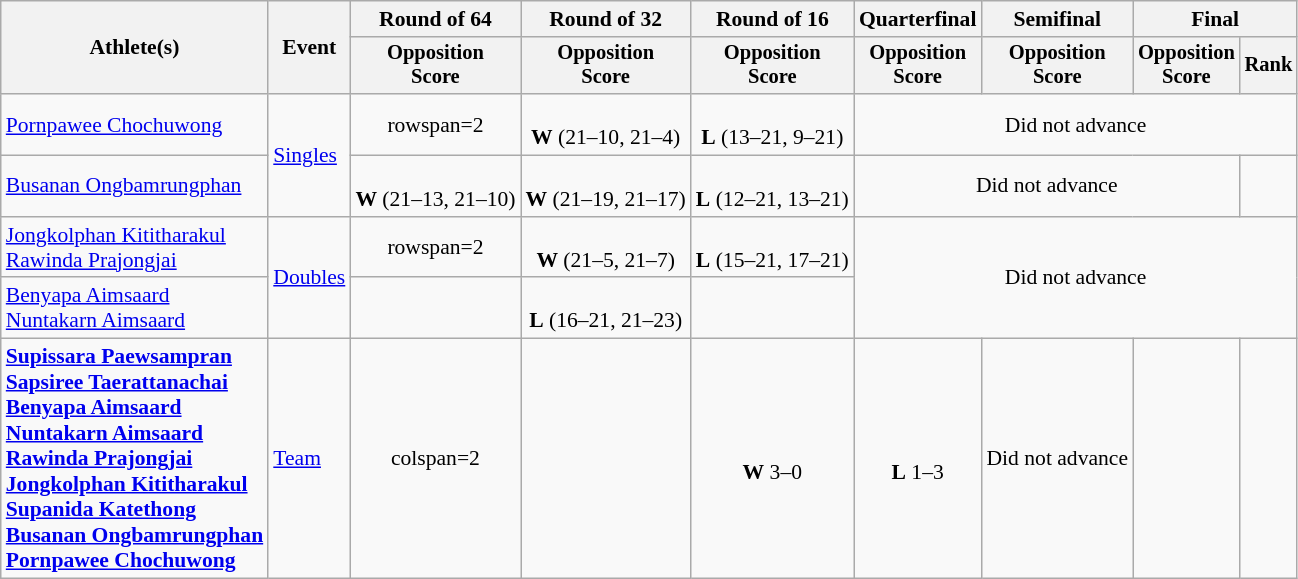<table class="wikitable" style="font-size:90%">
<tr>
<th rowspan=2>Athlete(s)</th>
<th rowspan=2>Event</th>
<th>Round of 64</th>
<th>Round of 32</th>
<th>Round of 16</th>
<th>Quarterfinal</th>
<th>Semifinal</th>
<th colspan=2>Final</th>
</tr>
<tr style="font-size:95%">
<th>Opposition<br>Score</th>
<th>Opposition<br>Score</th>
<th>Opposition<br>Score</th>
<th>Opposition<br>Score</th>
<th>Opposition<br>Score</th>
<th>Opposition<br>Score</th>
<th>Rank</th>
</tr>
<tr align=center>
<td align=left><a href='#'>Pornpawee Chochuwong</a></td>
<td align=left rowspan="2"><a href='#'>Singles</a></td>
<td>rowspan=2 </td>
<td> <br><strong>W</strong> (21–10, 21–4)</td>
<td> <br><strong>L</strong> (13–21, 9–21)</td>
<td colspan=4>Did not advance</td>
</tr>
<tr align=center>
<td align=left><a href='#'>Busanan Ongbamrungphan</a></td>
<td> <br><strong>W</strong> (21–13, 21–10)</td>
<td> <br><strong>W</strong> (21–19, 21–17)</td>
<td> <br><strong>L</strong> (12–21, 13–21)</td>
<td colspan=3>Did not advance</td>
</tr>
<tr align=center>
<td align=left><a href='#'>Jongkolphan Kititharakul</a><br><a href='#'>Rawinda Prajongjai</a></td>
<td align=left rowspan="2"><a href='#'>Doubles</a></td>
<td>rowspan=2 </td>
<td> <br><strong>W</strong> (21–5, 21–7)</td>
<td> <br><strong>L</strong> (15–21, 17–21)</td>
<td rowspan=2 colspan=4>Did not advance</td>
</tr>
<tr align=center>
<td align=left><a href='#'>Benyapa Aimsaard</a><br><a href='#'>Nuntakarn Aimsaard</a></td>
<td></td>
<td> <br><strong>L</strong> (16–21, 21–23)</td>
</tr>
<tr align=center>
<td align=left><strong><a href='#'>Supissara Paewsampran</a><br><a href='#'>Sapsiree Taerattanachai</a><br><a href='#'>Benyapa Aimsaard</a><br><a href='#'>Nuntakarn Aimsaard</a><br><a href='#'>Rawinda Prajongjai</a><br><a href='#'>Jongkolphan Kititharakul</a><br><a href='#'>Supanida Katethong</a><br><a href='#'>Busanan Ongbamrungphan</a><br><a href='#'>Pornpawee Chochuwong</a></strong></td>
<td align=left><a href='#'>Team</a></td>
<td>colspan=2 </td>
<td></td>
<td> <br><strong>W</strong> 3–0</td>
<td> <br><strong>L</strong> 1–3</td>
<td>Did not advance</td>
<td></td>
</tr>
</table>
